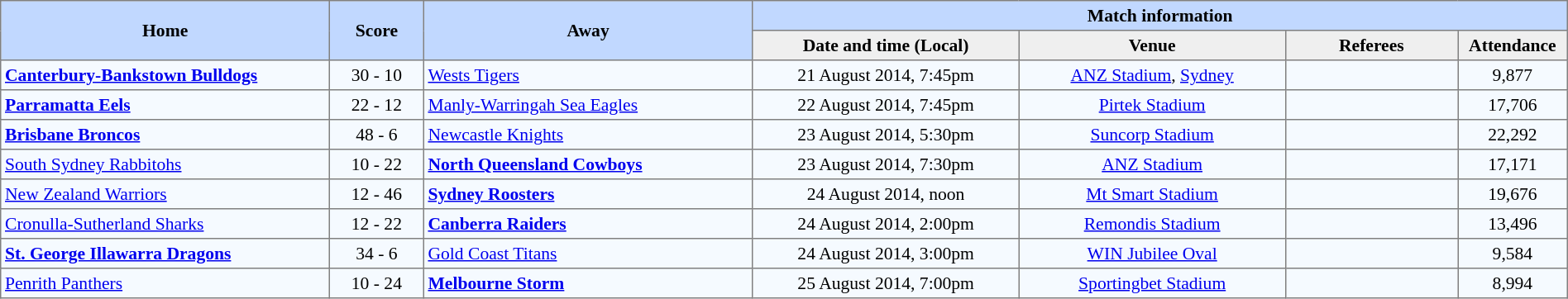<table border="1" cellpadding="3" cellspacing="0" style="border-collapse:collapse; font-size:90%; width:100%;">
<tr style="background:#c1d8ff;">
<th rowspan="2" style="width:21%;">Home</th>
<th rowspan="2" style="width:6%;">Score</th>
<th rowspan="2" style="width:21%;">Away</th>
<th colspan=6>Match information</th>
</tr>
<tr style="background:#efefef;">
<th width=17%>Date and time (Local)</th>
<th width=17%>Venue</th>
<th width=11%>Referees</th>
<th width=7%>Attendance</th>
</tr>
<tr style="text-align:center; background:#f5faff;">
<td align=left><strong> <a href='#'>Canterbury-Bankstown Bulldogs</a></strong></td>
<td>30 - 10</td>
<td align=left> <a href='#'>Wests Tigers</a></td>
<td>21 August 2014, 7:45pm</td>
<td><a href='#'>ANZ Stadium</a>, <a href='#'>Sydney</a></td>
<td></td>
<td>9,877</td>
</tr>
<tr style="text-align:center; background:#f5faff;">
<td align=left><strong> <a href='#'>Parramatta Eels</a></strong></td>
<td>22 - 12</td>
<td align=left> <a href='#'>Manly-Warringah Sea Eagles</a></td>
<td>22 August 2014, 7:45pm</td>
<td><a href='#'>Pirtek Stadium</a></td>
<td></td>
<td>17,706</td>
</tr>
<tr style="text-align:center; background:#f5faff;">
<td align=left><strong> <a href='#'>Brisbane Broncos</a></strong></td>
<td>48 - 6</td>
<td align=left> <a href='#'>Newcastle Knights</a></td>
<td>23 August 2014, 5:30pm</td>
<td><a href='#'>Suncorp Stadium</a></td>
<td></td>
<td>22,292</td>
</tr>
<tr style="text-align:center; background:#f5faff;">
<td align=left> <a href='#'>South Sydney Rabbitohs</a></td>
<td>10 - 22</td>
<td align=left><strong> <a href='#'>North Queensland Cowboys</a></strong></td>
<td>23 August 2014, 7:30pm</td>
<td><a href='#'>ANZ Stadium</a></td>
<td></td>
<td>17,171</td>
</tr>
<tr style="text-align:center; background:#f5faff;">
<td align=left> <a href='#'>New Zealand Warriors</a></td>
<td>12 - 46</td>
<td align=left><strong> <a href='#'>Sydney Roosters</a></strong></td>
<td>24 August 2014, noon</td>
<td><a href='#'>Mt Smart Stadium</a></td>
<td></td>
<td>19,676</td>
</tr>
<tr style="text-align:center; background:#f5faff;">
<td align=left> <a href='#'>Cronulla-Sutherland Sharks</a></td>
<td>12 - 22</td>
<td align=left><strong> <a href='#'>Canberra Raiders</a></strong></td>
<td>24 August 2014, 2:00pm</td>
<td><a href='#'>Remondis Stadium</a></td>
<td></td>
<td>13,496</td>
</tr>
<tr style="text-align:center; background:#f5faff;">
<td align=left><strong> <a href='#'>St. George Illawarra Dragons</a></strong></td>
<td>34 - 6</td>
<td align=left> <a href='#'>Gold Coast Titans</a></td>
<td>24 August 2014, 3:00pm</td>
<td><a href='#'>WIN Jubilee Oval</a></td>
<td></td>
<td>9,584</td>
</tr>
<tr style="text-align:center; background:#f5faff;">
<td align=left> <a href='#'>Penrith Panthers</a></td>
<td>10 - 24</td>
<td align=left><strong> <a href='#'>Melbourne Storm</a></strong></td>
<td>25 August 2014, 7:00pm</td>
<td><a href='#'>Sportingbet Stadium</a></td>
<td></td>
<td>8,994</td>
</tr>
</table>
